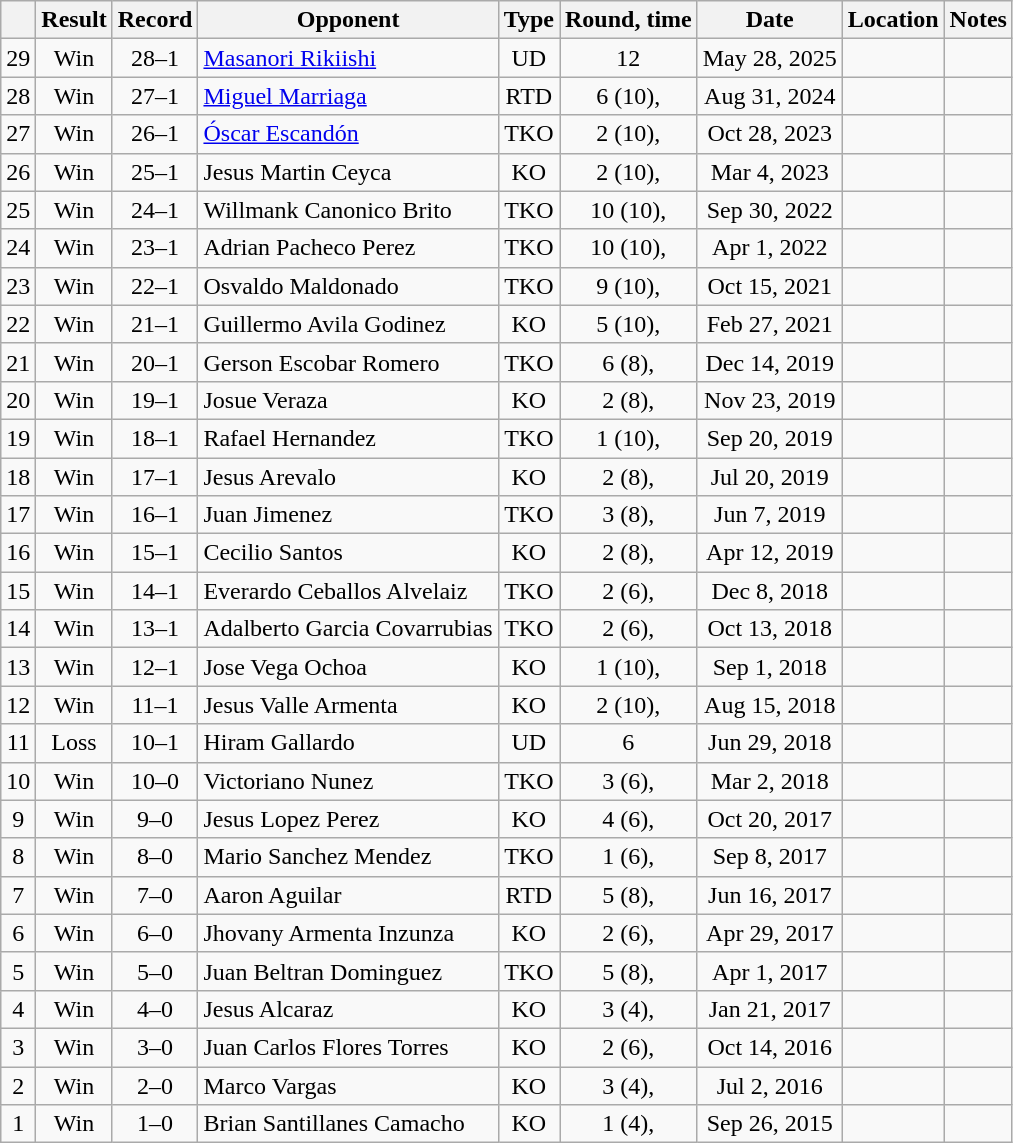<table class=wikitable style=text-align:center>
<tr>
<th></th>
<th>Result</th>
<th>Record</th>
<th>Opponent</th>
<th>Type</th>
<th>Round, time</th>
<th>Date</th>
<th>Location</th>
<th>Notes</th>
</tr>
<tr>
<td>29</td>
<td>Win</td>
<td>28–1</td>
<td align=left><a href='#'>Masanori Rikiishi</a></td>
<td>UD</td>
<td>12</td>
<td>May 28, 2025</td>
<td align=left></td>
<td align=left></td>
</tr>
<tr>
<td>28</td>
<td>Win</td>
<td>27–1</td>
<td align=left><a href='#'>Miguel Marriaga</a></td>
<td>RTD</td>
<td>6 (10), </td>
<td>Aug 31, 2024</td>
<td align=left></td>
<td align=left></td>
</tr>
<tr>
<td>27</td>
<td>Win</td>
<td>26–1</td>
<td align=left><a href='#'>Óscar Escandón</a></td>
<td>TKO</td>
<td>2 (10), </td>
<td>Oct 28, 2023</td>
<td align=left></td>
<td align=left></td>
</tr>
<tr>
<td>26</td>
<td>Win</td>
<td>25–1</td>
<td align=left>Jesus Martin Ceyca</td>
<td>KO</td>
<td>2 (10), </td>
<td>Mar 4, 2023</td>
<td align=left></td>
<td align=left></td>
</tr>
<tr>
<td>25</td>
<td>Win</td>
<td>24–1</td>
<td align=left>Willmank Canonico Brito</td>
<td>TKO</td>
<td>10 (10), </td>
<td>Sep 30, 2022</td>
<td align=left></td>
<td align=left></td>
</tr>
<tr>
<td>24</td>
<td>Win</td>
<td>23–1</td>
<td align=left>Adrian Pacheco Perez</td>
<td>TKO</td>
<td>10 (10), </td>
<td>Apr 1, 2022</td>
<td align=left></td>
<td align=left></td>
</tr>
<tr>
<td>23</td>
<td>Win</td>
<td>22–1</td>
<td align=left>Osvaldo Maldonado</td>
<td>TKO</td>
<td>9 (10), </td>
<td>Oct 15, 2021</td>
<td align=left></td>
<td align=left></td>
</tr>
<tr>
<td>22</td>
<td>Win</td>
<td>21–1</td>
<td align=left>Guillermo Avila Godinez</td>
<td>KO</td>
<td>5 (10), </td>
<td>Feb 27, 2021</td>
<td align=left></td>
<td align=left></td>
</tr>
<tr>
<td>21</td>
<td>Win</td>
<td>20–1</td>
<td align=left>Gerson Escobar Romero</td>
<td>TKO</td>
<td>6 (8), </td>
<td>Dec 14, 2019</td>
<td align=left></td>
<td align=left></td>
</tr>
<tr>
<td>20</td>
<td>Win</td>
<td>19–1</td>
<td align=left>Josue Veraza</td>
<td>KO</td>
<td>2 (8), </td>
<td>Nov 23, 2019</td>
<td align=left></td>
<td align=left></td>
</tr>
<tr>
<td>19</td>
<td>Win</td>
<td>18–1</td>
<td align=left>Rafael Hernandez</td>
<td>TKO</td>
<td>1 (10), </td>
<td>Sep 20, 2019</td>
<td align=left></td>
<td align=left></td>
</tr>
<tr>
<td>18</td>
<td>Win</td>
<td>17–1</td>
<td align=left>Jesus Arevalo</td>
<td>KO</td>
<td>2 (8), </td>
<td>Jul 20, 2019</td>
<td align=left></td>
<td align=left></td>
</tr>
<tr>
<td>17</td>
<td>Win</td>
<td>16–1</td>
<td align=left>Juan Jimenez</td>
<td>TKO</td>
<td>3 (8), </td>
<td>Jun 7, 2019</td>
<td align=left></td>
<td align=left></td>
</tr>
<tr>
<td>16</td>
<td>Win</td>
<td>15–1</td>
<td align=left>Cecilio Santos</td>
<td>KO</td>
<td>2 (8), </td>
<td>Apr 12, 2019</td>
<td align=left></td>
<td align=left></td>
</tr>
<tr>
<td>15</td>
<td>Win</td>
<td>14–1</td>
<td align=left>Everardo Ceballos Alvelaiz</td>
<td>TKO</td>
<td>2 (6), </td>
<td>Dec 8, 2018</td>
<td align=left></td>
<td align=left></td>
</tr>
<tr>
<td>14</td>
<td>Win</td>
<td>13–1</td>
<td align=left>Adalberto Garcia Covarrubias</td>
<td>TKO</td>
<td>2 (6), </td>
<td>Oct 13, 2018</td>
<td align=left></td>
<td align=left></td>
</tr>
<tr>
<td>13</td>
<td>Win</td>
<td>12–1</td>
<td align=left>Jose Vega Ochoa</td>
<td>KO</td>
<td>1 (10), </td>
<td>Sep 1, 2018</td>
<td align=left></td>
<td align=left></td>
</tr>
<tr>
<td>12</td>
<td>Win</td>
<td>11–1</td>
<td align=left>Jesus Valle Armenta</td>
<td>KO</td>
<td>2 (10), </td>
<td>Aug 15, 2018</td>
<td align=left></td>
<td align=left></td>
</tr>
<tr>
<td>11</td>
<td>Loss</td>
<td>10–1</td>
<td align=left>Hiram Gallardo</td>
<td>UD</td>
<td>6</td>
<td>Jun 29, 2018</td>
<td align=left></td>
<td align=left></td>
</tr>
<tr>
<td>10</td>
<td>Win</td>
<td>10–0</td>
<td align=left>Victoriano Nunez</td>
<td>TKO</td>
<td>3 (6), </td>
<td>Mar 2, 2018</td>
<td align=left></td>
<td align=left></td>
</tr>
<tr>
<td>9</td>
<td>Win</td>
<td>9–0</td>
<td align=left>Jesus Lopez Perez</td>
<td>KO</td>
<td>4 (6), </td>
<td>Oct 20, 2017</td>
<td align=left></td>
<td align=left></td>
</tr>
<tr>
<td>8</td>
<td>Win</td>
<td>8–0</td>
<td align=left>Mario Sanchez Mendez</td>
<td>TKO</td>
<td>1 (6), </td>
<td>Sep 8, 2017</td>
<td align=left></td>
<td align=left></td>
</tr>
<tr>
<td>7</td>
<td>Win</td>
<td>7–0</td>
<td align=left>Aaron Aguilar</td>
<td>RTD</td>
<td>5 (8), </td>
<td>Jun 16, 2017</td>
<td align=left></td>
<td align=left></td>
</tr>
<tr>
<td>6</td>
<td>Win</td>
<td>6–0</td>
<td align=left>Jhovany Armenta Inzunza</td>
<td>KO</td>
<td>2 (6), </td>
<td>Apr 29, 2017</td>
<td align=left></td>
<td align=left></td>
</tr>
<tr>
<td>5</td>
<td>Win</td>
<td>5–0</td>
<td align=left>Juan Beltran Dominguez</td>
<td>TKO</td>
<td>5 (8), </td>
<td>Apr 1, 2017</td>
<td align=left></td>
<td align=left></td>
</tr>
<tr>
<td>4</td>
<td>Win</td>
<td>4–0</td>
<td align=left>Jesus Alcaraz</td>
<td>KO</td>
<td>3 (4), </td>
<td>Jan 21, 2017</td>
<td align=left></td>
<td align=left></td>
</tr>
<tr>
<td>3</td>
<td>Win</td>
<td>3–0</td>
<td align=left>Juan Carlos Flores Torres</td>
<td>KO</td>
<td>2 (6), </td>
<td>Oct 14, 2016</td>
<td align=left></td>
<td align=left></td>
</tr>
<tr>
<td>2</td>
<td>Win</td>
<td>2–0</td>
<td align=left>Marco Vargas</td>
<td>KO</td>
<td>3 (4), </td>
<td>Jul 2, 2016</td>
<td align=left></td>
<td align=left></td>
</tr>
<tr>
<td>1</td>
<td>Win</td>
<td>1–0</td>
<td align=left>Brian Santillanes Camacho</td>
<td>KO</td>
<td>1 (4), </td>
<td>Sep 26, 2015</td>
<td align=left></td>
<td align=left></td>
</tr>
</table>
